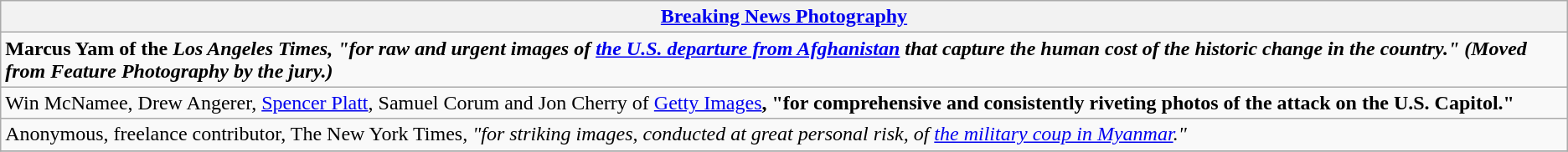<table class="wikitable" style="float:left; float:none;">
<tr>
<th><a href='#'>Breaking News Photography</a></th>
</tr>
<tr>
<td><strong>Marcus Yam of the <em>Los Angeles Times<strong><em>, "for raw and urgent images of <a href='#'>the U.S. departure from Afghanistan</a> that capture the human cost of the historic change in the country." </em>(Moved from Feature Photography by the jury.)<em></td>
</tr>
<tr>
<td></strong>Win McNamee, Drew Angerer, <a href='#'>Spencer Platt</a>, Samuel Corum and Jon Cherry of <a href='#'>Getty Images</a><strong>, "for comprehensive and consistently riveting photos of the attack on the U.S. Capitol."</td>
</tr>
<tr>
<td>Anonymous, freelance contributor, </em>The New York Times<em>, "for striking images, conducted at great personal risk, of <a href='#'>the military coup in Myanmar</a>."</td>
</tr>
<tr>
</tr>
</table>
